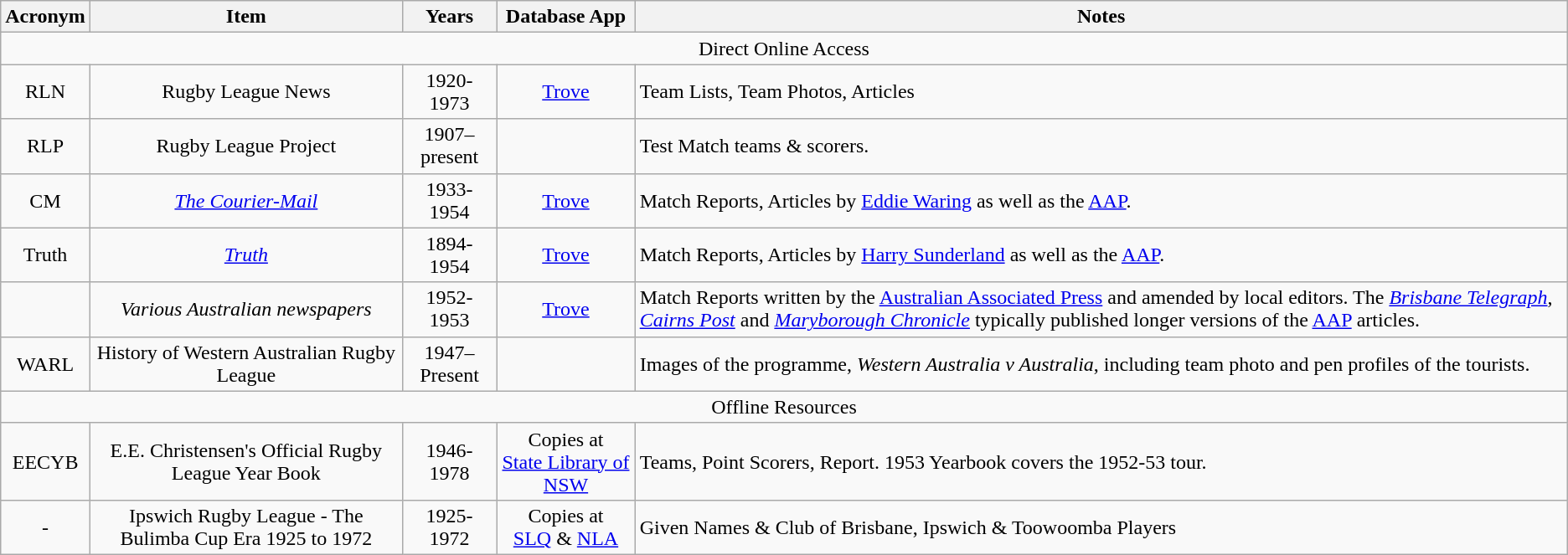<table class=wikitable style="text-align:center;">
<tr>
<th>Acronym</th>
<th>Item</th>
<th>Years</th>
<th>Database App</th>
<th>Notes</th>
</tr>
<tr>
<td colspan=5 align=center>Direct Online Access</td>
</tr>
<tr>
<td>RLN</td>
<td>Rugby League News</td>
<td>1920-1973</td>
<td><a href='#'>Trove</a></td>
<td align=left>Team Lists, Team Photos, Articles</td>
</tr>
<tr>
<td>RLP</td>
<td>Rugby League Project</td>
<td>1907–present</td>
<td></td>
<td align=left>Test Match teams & scorers.</td>
</tr>
<tr>
<td>CM</td>
<td><em><a href='#'>The Courier-Mail</a></em></td>
<td>1933-1954</td>
<td><a href='#'>Trove</a></td>
<td align=left>Match Reports, Articles by <a href='#'>Eddie Waring</a> as well as the <a href='#'>AAP</a>.</td>
</tr>
<tr>
<td>Truth</td>
<td><em><a href='#'>Truth</a></em></td>
<td>1894-1954</td>
<td><a href='#'>Trove</a></td>
<td align=left>Match Reports, Articles by <a href='#'>Harry Sunderland</a> as well as the <a href='#'>AAP</a>.</td>
</tr>
<tr>
<td></td>
<td><em>Various Australian newspapers</em></td>
<td>1952-1953</td>
<td><a href='#'>Trove</a></td>
<td align=left>Match Reports written by the <a href='#'>Australian Associated Press</a> and amended by local editors. The <em><a href='#'>Brisbane Telegraph</a></em>, <em><a href='#'>Cairns Post</a></em> and <em><a href='#'>Maryborough Chronicle</a></em> typically published longer versions of the <a href='#'>AAP</a> articles.</td>
</tr>
<tr>
<td>WARL</td>
<td>History of Western Australian Rugby League</td>
<td>1947–Present</td>
<td></td>
<td align=left>Images of the programme, <em>Western Australia v Australia</em>, including team photo and pen profiles of the tourists.</td>
</tr>
<tr>
<td colspan=5>Offline Resources</td>
</tr>
<tr>
<td>EECYB</td>
<td>E.E. Christensen's Official Rugby League Year Book</td>
<td>1946-1978</td>
<td>Copies at <br> <a href='#'>State Library of NSW</a></td>
<td align=left>Teams, Point Scorers, Report. 1953 Yearbook covers the 1952-53 tour.</td>
</tr>
<tr>
<td>-</td>
<td>Ipswich Rugby League - The Bulimba Cup Era 1925 to 1972 </td>
<td>1925-1972</td>
<td>Copies at <br><a href='#'>SLQ</a> & <a href='#'>NLA</a></td>
<td align=left>Given Names & Club of Brisbane, Ipswich & Toowoomba Players</td>
</tr>
</table>
